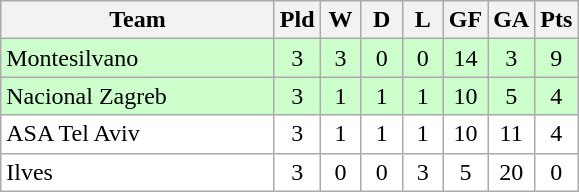<table class="wikitable" style="text-align: center;">
<tr>
<th width="175">Team</th>
<th width="20">Pld</th>
<th width="20">W</th>
<th width="20">D</th>
<th width="20">L</th>
<th width="20">GF</th>
<th width="20">GA</th>
<th width="20">Pts</th>
</tr>
<tr bgcolor="#ccffcc">
<td align="left"> Montesilvano</td>
<td>3</td>
<td>3</td>
<td>0</td>
<td>0</td>
<td>14</td>
<td>3</td>
<td>9</td>
</tr>
<tr bgcolor=ccffcc>
<td align="left"> Nacional Zagreb</td>
<td>3</td>
<td>1</td>
<td>1</td>
<td>1</td>
<td>10</td>
<td>5</td>
<td>4</td>
</tr>
<tr bgcolor=ffffff>
<td align="left"> ASA Tel Aviv</td>
<td>3</td>
<td>1</td>
<td>1</td>
<td>1</td>
<td>10</td>
<td>11</td>
<td>4</td>
</tr>
<tr bgcolor=ffffff>
<td align="left"> Ilves</td>
<td>3</td>
<td>0</td>
<td>0</td>
<td>3</td>
<td>5</td>
<td>20</td>
<td>0</td>
</tr>
</table>
